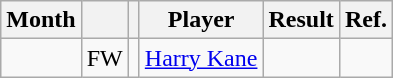<table class="wikitable sortable" style="text-align:center">
<tr>
<th>Month</th>
<th></th>
<th></th>
<th>Player</th>
<th>Result</th>
<th class="unsortable">Ref.</th>
</tr>
<tr>
<td></td>
<td>FW</td>
<td></td>
<td data-sort-value="Kane, Harry"><a href='#'>Harry Kane</a></td>
<td></td>
<td></td>
</tr>
</table>
